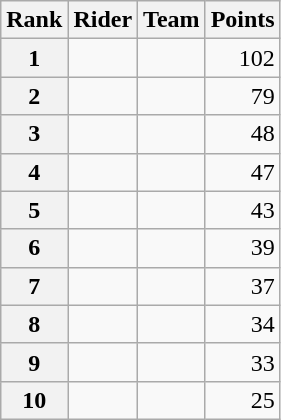<table class="wikitable" margin-bottom:0;">
<tr>
<th scope="col">Rank</th>
<th scope="col">Rider</th>
<th scope="col">Team</th>
<th scope="col">Points</th>
</tr>
<tr>
<th scope="row">1</th>
<td> </td>
<td></td>
<td align="right">102</td>
</tr>
<tr>
<th scope="row">2</th>
<td></td>
<td></td>
<td align="right">79</td>
</tr>
<tr>
<th scope="row">3</th>
<td></td>
<td></td>
<td align="right">48</td>
</tr>
<tr>
<th scope="row">4</th>
<td></td>
<td></td>
<td align="right">47</td>
</tr>
<tr>
<th scope="row">5</th>
<td></td>
<td></td>
<td align="right">43</td>
</tr>
<tr>
<th scope="row">6</th>
<td></td>
<td></td>
<td align="right">39</td>
</tr>
<tr>
<th scope="row">7</th>
<td> </td>
<td></td>
<td align="right">37</td>
</tr>
<tr>
<th scope="row">8</th>
<td></td>
<td></td>
<td align="right">34</td>
</tr>
<tr>
<th scope="row">9</th>
<td> </td>
<td></td>
<td align="right">33</td>
</tr>
<tr>
<th scope="row">10</th>
<td></td>
<td></td>
<td align="right">25</td>
</tr>
</table>
